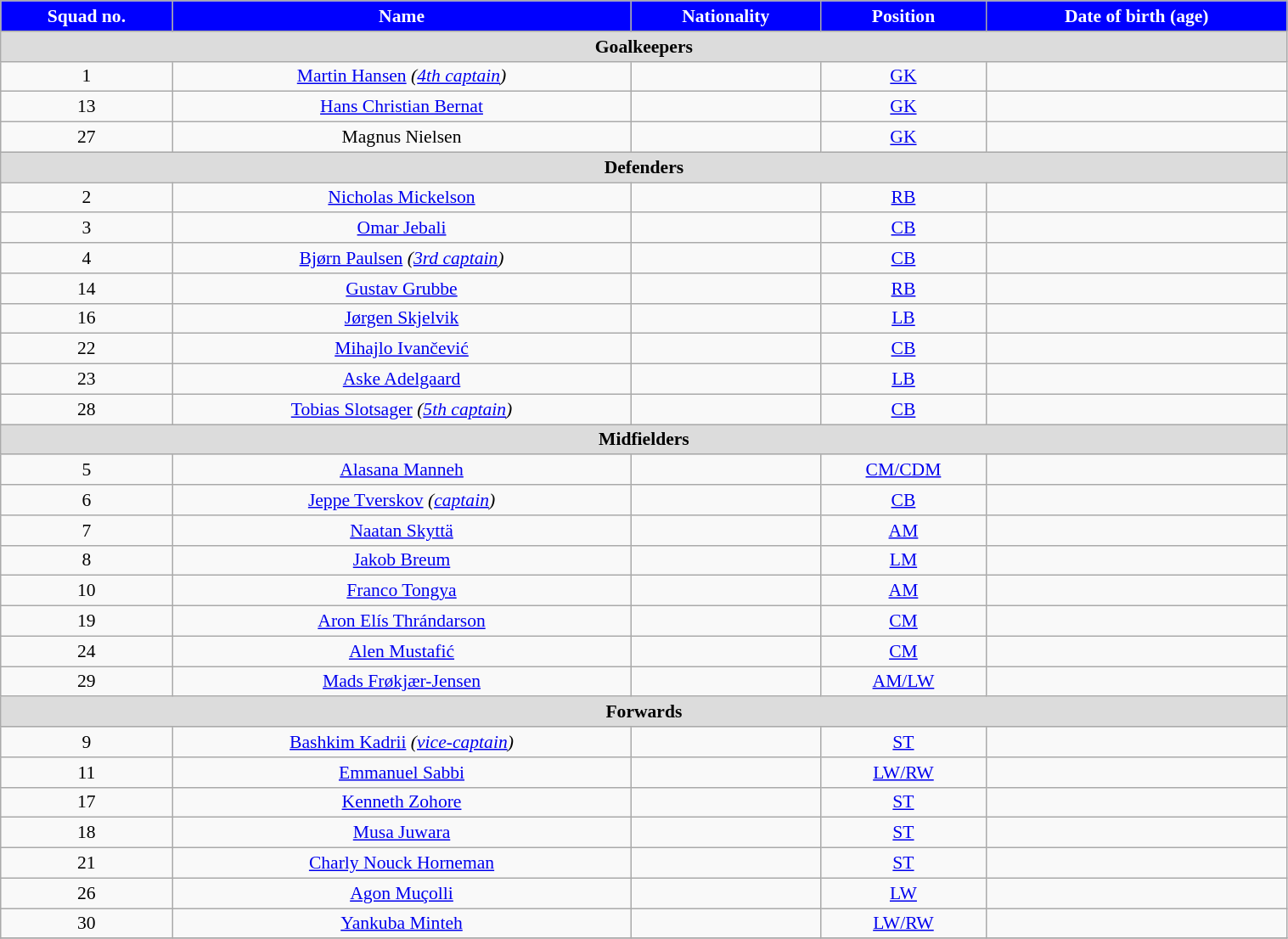<table class="wikitable" style="text-align:center; font-size:90%; width:80%">
<tr>
<th style="background:#0000ff; color:white; text-align:center">Squad no.</th>
<th style="background:#0000ff; color:white; text-align:center">Name</th>
<th style="background:#0000ff; color:white; text-align:center">Nationality</th>
<th style="background:#0000ff; color:white; text-align:center">Position</th>
<th style="background:#0000ff; color:white; text-align:center">Date of birth (age)</th>
</tr>
<tr>
<th colspan="6" style="background:#dcdcdc; text-align:center">Goalkeepers</th>
</tr>
<tr>
<td>1</td>
<td><a href='#'>Martin Hansen</a> <em>(<a href='#'>4th captain</a>)</em></td>
<td></td>
<td><a href='#'>GK</a></td>
<td></td>
</tr>
<tr>
<td>13</td>
<td><a href='#'>Hans Christian Bernat</a></td>
<td></td>
<td><a href='#'>GK</a></td>
<td></td>
</tr>
<tr>
<td>27</td>
<td>Magnus Nielsen</td>
<td></td>
<td><a href='#'>GK</a></td>
<td></td>
</tr>
<tr>
<th colspan="6" style="background:#dcdcdc; text-align:center">Defenders</th>
</tr>
<tr>
<td>2</td>
<td><a href='#'>Nicholas Mickelson</a></td>
<td></td>
<td><a href='#'>RB</a></td>
<td></td>
</tr>
<tr>
<td>3</td>
<td><a href='#'>Omar Jebali</a></td>
<td></td>
<td><a href='#'>CB</a></td>
<td></td>
</tr>
<tr>
<td>4</td>
<td><a href='#'>Bjørn Paulsen</a> <em>(<a href='#'>3rd captain</a>)</em></td>
<td></td>
<td><a href='#'>CB</a></td>
<td></td>
</tr>
<tr>
<td>14</td>
<td><a href='#'>Gustav Grubbe</a></td>
<td></td>
<td><a href='#'>RB</a></td>
<td></td>
</tr>
<tr>
<td>16</td>
<td><a href='#'>Jørgen Skjelvik</a></td>
<td></td>
<td><a href='#'>LB</a></td>
<td></td>
</tr>
<tr>
<td>22</td>
<td><a href='#'>Mihajlo Ivančević</a></td>
<td></td>
<td><a href='#'>CB</a></td>
<td></td>
</tr>
<tr>
<td>23</td>
<td><a href='#'>Aske Adelgaard</a></td>
<td></td>
<td><a href='#'>LB</a></td>
<td></td>
</tr>
<tr>
<td>28</td>
<td><a href='#'>Tobias Slotsager</a> <em>(<a href='#'>5th captain</a>)</em></td>
<td></td>
<td><a href='#'>CB</a></td>
<td></td>
</tr>
<tr>
<th colspan="6" style="background:#dcdcdc; text-align:center">Midfielders</th>
</tr>
<tr>
<td>5</td>
<td><a href='#'>Alasana Manneh</a></td>
<td></td>
<td><a href='#'>CM/CDM</a></td>
<td></td>
</tr>
<tr>
<td>6</td>
<td><a href='#'>Jeppe Tverskov</a> <em>(<a href='#'>captain</a>)</em></td>
<td></td>
<td><a href='#'>CB</a></td>
<td></td>
</tr>
<tr>
<td>7</td>
<td><a href='#'>Naatan Skyttä</a></td>
<td></td>
<td><a href='#'>AM</a></td>
<td></td>
</tr>
<tr>
<td>8</td>
<td><a href='#'>Jakob Breum</a></td>
<td></td>
<td><a href='#'>LM</a></td>
<td></td>
</tr>
<tr>
<td>10</td>
<td><a href='#'>Franco Tongya</a></td>
<td></td>
<td><a href='#'>AM</a></td>
<td></td>
</tr>
<tr>
<td>19</td>
<td><a href='#'>Aron Elís Thrándarson</a></td>
<td></td>
<td><a href='#'>CM</a></td>
<td></td>
</tr>
<tr>
<td>24</td>
<td><a href='#'>Alen Mustafić</a></td>
<td></td>
<td><a href='#'>CM</a></td>
<td></td>
</tr>
<tr>
<td>29</td>
<td><a href='#'>Mads Frøkjær-Jensen</a></td>
<td></td>
<td><a href='#'>AM/LW</a></td>
<td></td>
</tr>
<tr>
<th colspan="6" style="background:#dcdcdc; text-align:center">Forwards</th>
</tr>
<tr>
<td>9</td>
<td><a href='#'>Bashkim Kadrii</a> <em>(<a href='#'>vice-captain</a>)</em></td>
<td></td>
<td><a href='#'>ST</a></td>
<td></td>
</tr>
<tr>
<td>11</td>
<td><a href='#'>Emmanuel Sabbi</a></td>
<td></td>
<td><a href='#'>LW/RW</a></td>
<td></td>
</tr>
<tr>
<td>17</td>
<td><a href='#'>Kenneth Zohore</a></td>
<td></td>
<td><a href='#'>ST</a></td>
<td></td>
</tr>
<tr>
<td>18</td>
<td><a href='#'>Musa Juwara</a></td>
<td></td>
<td><a href='#'>ST</a></td>
<td></td>
</tr>
<tr>
<td>21</td>
<td><a href='#'>Charly Nouck Horneman</a></td>
<td></td>
<td><a href='#'>ST</a></td>
<td></td>
</tr>
<tr>
<td>26</td>
<td><a href='#'>Agon Muçolli</a></td>
<td></td>
<td><a href='#'>LW</a></td>
<td></td>
</tr>
<tr>
<td>30</td>
<td><a href='#'>Yankuba Minteh</a></td>
<td></td>
<td><a href='#'>LW/RW</a></td>
<td></td>
</tr>
<tr>
</tr>
</table>
